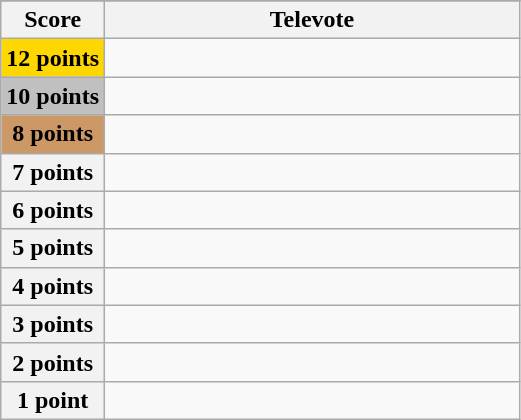<table class="wikitable">
<tr>
</tr>
<tr>
<th scope="col" width="20%">Score</th>
<th scope="col" width="80%">Televote</th>
</tr>
<tr>
<th scope="row" style="background:gold">12 points</th>
<td></td>
</tr>
<tr>
<th scope="row" style="background:silver">10 points</th>
<td></td>
</tr>
<tr>
<th scope="row" style="background:#CC9966">8 points</th>
<td></td>
</tr>
<tr>
<th scope="row">7 points</th>
<td></td>
</tr>
<tr>
<th scope="row">6 points</th>
<td></td>
</tr>
<tr>
<th scope="row">5 points</th>
<td></td>
</tr>
<tr>
<th scope="row">4 points</th>
<td></td>
</tr>
<tr>
<th scope="row">3 points</th>
<td></td>
</tr>
<tr>
<th scope="row">2 points</th>
<td></td>
</tr>
<tr>
<th scope="row">1 point</th>
<td></td>
</tr>
</table>
